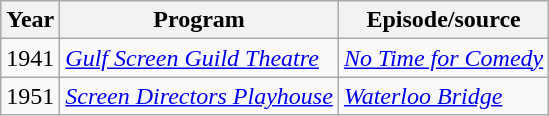<table class="wikitable">
<tr>
<th>Year</th>
<th>Program</th>
<th>Episode/source</th>
</tr>
<tr>
<td>1941</td>
<td><em><a href='#'>Gulf Screen Guild Theatre</a></em></td>
<td><em><a href='#'>No Time for Comedy</a></em></td>
</tr>
<tr>
<td>1951</td>
<td><em><a href='#'>Screen Directors Playhouse</a></em></td>
<td><em><a href='#'>Waterloo Bridge</a></em></td>
</tr>
</table>
